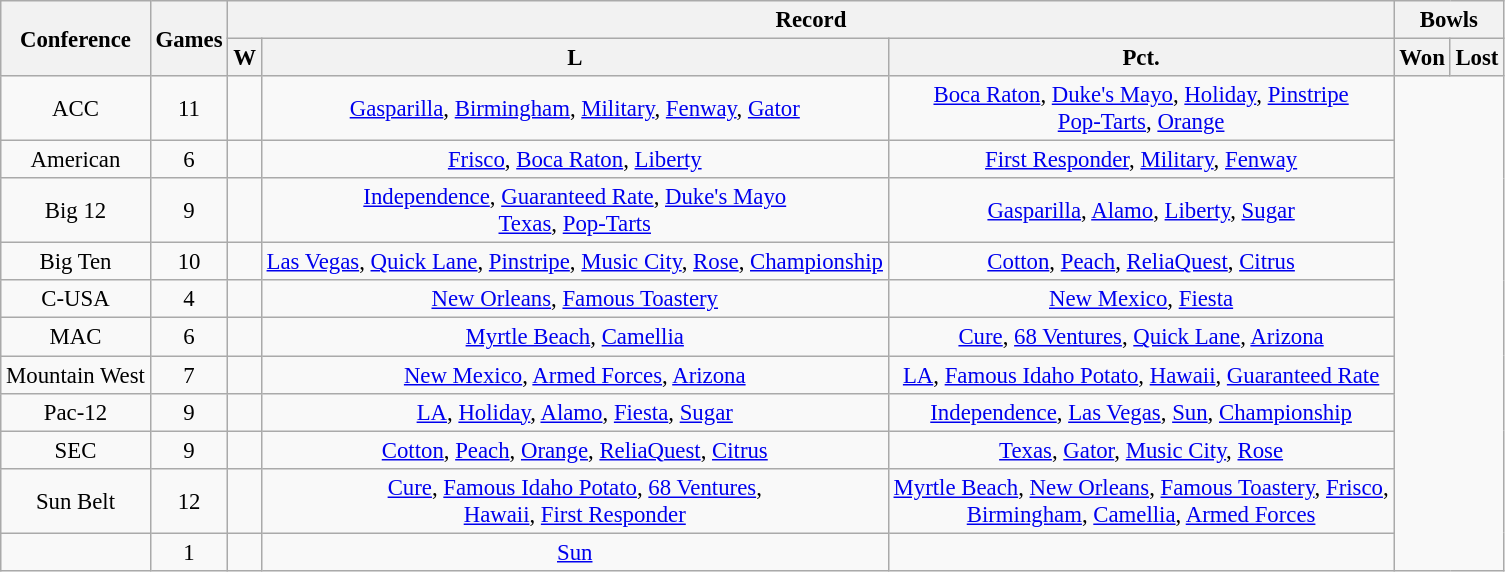<table class="wikitable sortable" style="text-align:center; font-size: 95%;">
<tr>
<th rowspan=2>Conference</th>
<th rowspan=2>Games</th>
<th colspan=3>Record</th>
<th colspan=2>Bowls</th>
</tr>
<tr>
<th>W</th>
<th>L</th>
<th>Pct.</th>
<th class=unsortable>Won</th>
<th class=unsortable>Lost</th>
</tr>
<tr>
<td>ACC</td>
<td>11</td>
<td></td>
<td><a href='#'>Gasparilla</a>, <a href='#'>Birmingham</a>, <a href='#'>Military</a>, <a href='#'>Fenway</a>, <a href='#'>Gator</a></td>
<td><a href='#'>Boca Raton</a>, <a href='#'>Duke's Mayo</a>, <a href='#'>Holiday</a>, <a href='#'>Pinstripe</a><br><a href='#'>Pop-Tarts</a>, <a href='#'>Orange</a></td>
</tr>
<tr>
<td>American</td>
<td>6</td>
<td></td>
<td><a href='#'>Frisco</a>, <a href='#'>Boca Raton</a>, <a href='#'>Liberty</a></td>
<td><a href='#'>First Responder</a>, <a href='#'>Military</a>, <a href='#'>Fenway</a></td>
</tr>
<tr>
<td>Big 12</td>
<td>9</td>
<td></td>
<td><a href='#'>Independence</a>, <a href='#'>Guaranteed Rate</a>, <a href='#'>Duke's Mayo</a><br><a href='#'>Texas</a>, <a href='#'>Pop-Tarts</a></td>
<td><a href='#'>Gasparilla</a>, <a href='#'>Alamo</a>, <a href='#'>Liberty</a>, <a href='#'>Sugar</a></td>
</tr>
<tr>
<td>Big Ten</td>
<td>10</td>
<td></td>
<td><a href='#'>Las Vegas</a>, <a href='#'>Quick Lane</a>, <a href='#'>Pinstripe</a>, <a href='#'>Music City</a>, <a href='#'>Rose</a>, <a href='#'>Championship</a></td>
<td><a href='#'>Cotton</a>, <a href='#'>Peach</a>, <a href='#'>ReliaQuest</a>, <a href='#'>Citrus</a></td>
</tr>
<tr>
<td>C-USA</td>
<td>4</td>
<td></td>
<td><a href='#'>New Orleans</a>, <a href='#'>Famous Toastery</a></td>
<td><a href='#'>New Mexico</a>, <a href='#'>Fiesta</a></td>
</tr>
<tr>
<td>MAC</td>
<td>6</td>
<td></td>
<td><a href='#'>Myrtle Beach</a>, <a href='#'>Camellia</a></td>
<td><a href='#'>Cure</a>, <a href='#'>68 Ventures</a>, <a href='#'>Quick Lane</a>, <a href='#'>Arizona</a></td>
</tr>
<tr>
<td>Mountain West</td>
<td>7</td>
<td></td>
<td><a href='#'>New Mexico</a>, <a href='#'>Armed Forces</a>, <a href='#'>Arizona</a></td>
<td><a href='#'>LA</a>, <a href='#'>Famous Idaho Potato</a>, <a href='#'>Hawaii</a>, <a href='#'>Guaranteed Rate</a></td>
</tr>
<tr>
<td>Pac-12</td>
<td>9</td>
<td></td>
<td><a href='#'>LA</a>, <a href='#'>Holiday</a>, <a href='#'>Alamo</a>, <a href='#'>Fiesta</a>, <a href='#'>Sugar</a></td>
<td><a href='#'>Independence</a>, <a href='#'>Las Vegas</a>, <a href='#'>Sun</a>, <a href='#'>Championship</a></td>
</tr>
<tr>
<td>SEC</td>
<td>9</td>
<td></td>
<td><a href='#'>Cotton</a>, <a href='#'>Peach</a>, <a href='#'>Orange</a>, <a href='#'>ReliaQuest</a>, <a href='#'>Citrus</a></td>
<td><a href='#'>Texas</a>, <a href='#'>Gator</a>, <a href='#'>Music City</a>, <a href='#'>Rose</a></td>
</tr>
<tr>
<td>Sun Belt</td>
<td>12</td>
<td></td>
<td><a href='#'>Cure</a>, <a href='#'>Famous Idaho Potato</a>, <a href='#'>68 Ventures</a>,<br><a href='#'>Hawaii</a>, <a href='#'>First Responder</a></td>
<td><a href='#'>Myrtle Beach</a>, <a href='#'>New Orleans</a>, <a href='#'>Famous Toastery</a>, <a href='#'>Frisco</a>,<br><a href='#'>Birmingham</a>, <a href='#'>Camellia</a>, <a href='#'>Armed Forces</a></td>
</tr>
<tr>
<td></td>
<td>1</td>
<td></td>
<td><a href='#'>Sun</a></td>
<td></td>
</tr>
</table>
